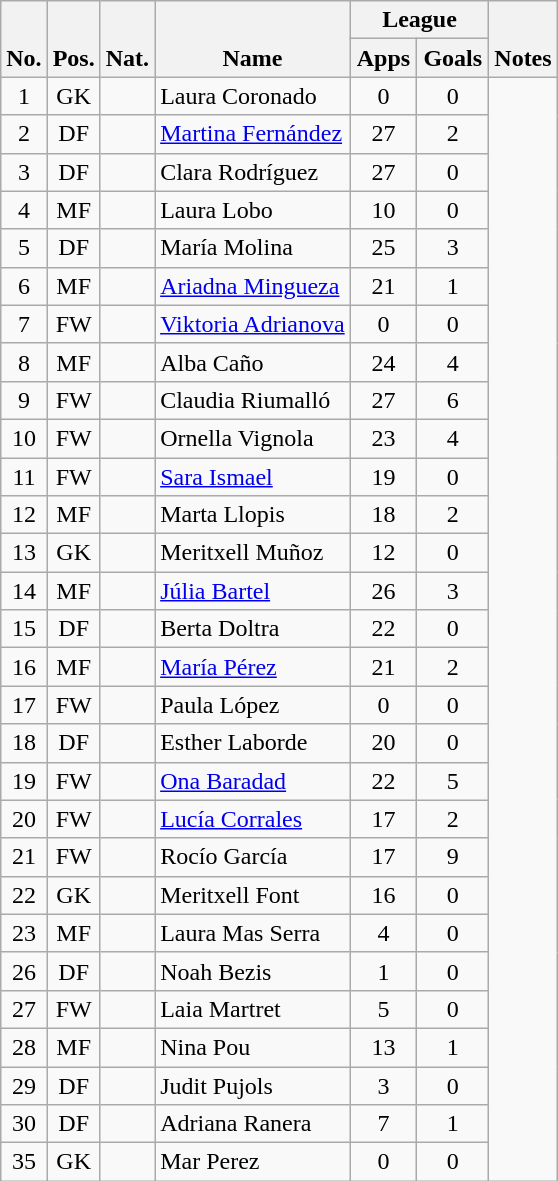<table class="wikitable" style="text-align:center">
<tr>
<th rowspan="2" valign="bottom">No.</th>
<th rowspan="2" valign="bottom">Pos.</th>
<th rowspan="2" valign="bottom">Nat.</th>
<th rowspan="2" valign="bottom">Name</th>
<th colspan="2" width="85">League</th>
<th rowspan="2" valign="bottom">Notes</th>
</tr>
<tr>
<th>Apps</th>
<th>Goals</th>
</tr>
<tr>
<td>1</td>
<td>GK</td>
<td></td>
<td align=left>Laura Coronado</td>
<td>0</td>
<td>0</td>
</tr>
<tr>
<td>2</td>
<td>DF</td>
<td></td>
<td align=left><a href='#'>Martina Fernández</a></td>
<td>27</td>
<td>2</td>
</tr>
<tr>
<td>3</td>
<td>DF</td>
<td></td>
<td align=left>Clara Rodríguez</td>
<td>27</td>
<td>0</td>
</tr>
<tr>
<td>4</td>
<td>MF</td>
<td></td>
<td align=left>Laura Lobo</td>
<td>10</td>
<td>0</td>
</tr>
<tr>
<td>5</td>
<td>DF</td>
<td></td>
<td align=left>María Molina</td>
<td>25</td>
<td>3</td>
</tr>
<tr>
<td>6</td>
<td>MF</td>
<td></td>
<td align=left><a href='#'>Ariadna Mingueza</a></td>
<td>21</td>
<td>1</td>
</tr>
<tr>
<td>7</td>
<td>FW</td>
<td></td>
<td align=left><a href='#'>Viktoria Adrianova</a></td>
<td>0</td>
<td>0</td>
</tr>
<tr>
<td>8</td>
<td>MF</td>
<td></td>
<td align=left>Alba Caño</td>
<td>24</td>
<td>4</td>
</tr>
<tr>
<td>9</td>
<td>FW</td>
<td></td>
<td align=left>Claudia Riumalló</td>
<td>27</td>
<td>6</td>
</tr>
<tr>
<td>10</td>
<td>FW</td>
<td></td>
<td align=left>Ornella Vignola</td>
<td>23</td>
<td>4</td>
</tr>
<tr>
<td>11</td>
<td>FW</td>
<td></td>
<td align=left><a href='#'>Sara Ismael</a></td>
<td>19</td>
<td>0</td>
</tr>
<tr>
<td>12</td>
<td>MF</td>
<td></td>
<td align=left>Marta Llopis</td>
<td>18</td>
<td>2</td>
</tr>
<tr>
<td>13</td>
<td>GK</td>
<td></td>
<td align=left>Meritxell Muñoz</td>
<td>12</td>
<td>0</td>
</tr>
<tr>
<td>14</td>
<td>MF</td>
<td></td>
<td align=left><a href='#'>Júlia Bartel</a></td>
<td>26</td>
<td>3</td>
</tr>
<tr>
<td>15</td>
<td>DF</td>
<td></td>
<td align=left>Berta Doltra</td>
<td>22</td>
<td>0</td>
</tr>
<tr>
<td>16</td>
<td>MF</td>
<td></td>
<td align=left><a href='#'>María Pérez</a></td>
<td>21</td>
<td>2</td>
</tr>
<tr>
<td>17</td>
<td>FW</td>
<td></td>
<td align=left>Paula López</td>
<td>0</td>
<td>0</td>
</tr>
<tr>
<td>18</td>
<td>DF</td>
<td></td>
<td align=left>Esther Laborde</td>
<td>20</td>
<td>0</td>
</tr>
<tr>
<td>19</td>
<td>FW</td>
<td></td>
<td align=left><a href='#'>Ona Baradad</a></td>
<td>22</td>
<td>5</td>
</tr>
<tr>
<td>20</td>
<td>FW</td>
<td></td>
<td align=left><a href='#'>Lucía Corrales</a></td>
<td>17</td>
<td>2</td>
</tr>
<tr>
<td>21</td>
<td>FW</td>
<td></td>
<td align=left>Rocío García</td>
<td>17</td>
<td>9</td>
</tr>
<tr>
<td>22</td>
<td>GK</td>
<td></td>
<td align=left>Meritxell Font</td>
<td>16</td>
<td>0</td>
</tr>
<tr>
<td>23</td>
<td>MF</td>
<td></td>
<td align=left>Laura Mas Serra</td>
<td>4</td>
<td>0</td>
</tr>
<tr>
<td>26</td>
<td>DF</td>
<td></td>
<td align=left>Noah Bezis</td>
<td>1</td>
<td>0</td>
</tr>
<tr>
<td>27</td>
<td>FW</td>
<td></td>
<td align=left>Laia Martret</td>
<td>5</td>
<td>0</td>
</tr>
<tr>
<td>28</td>
<td>MF</td>
<td></td>
<td align=left>Nina Pou</td>
<td>13</td>
<td>1</td>
</tr>
<tr>
<td>29</td>
<td>DF</td>
<td></td>
<td align=left>Judit Pujols</td>
<td>3</td>
<td>0</td>
</tr>
<tr>
<td>30</td>
<td>DF</td>
<td></td>
<td align=left>Adriana Ranera</td>
<td>7</td>
<td>1</td>
</tr>
<tr>
<td>35</td>
<td>GK</td>
<td></td>
<td align=left>Mar Perez</td>
<td>0</td>
<td>0</td>
</tr>
</table>
